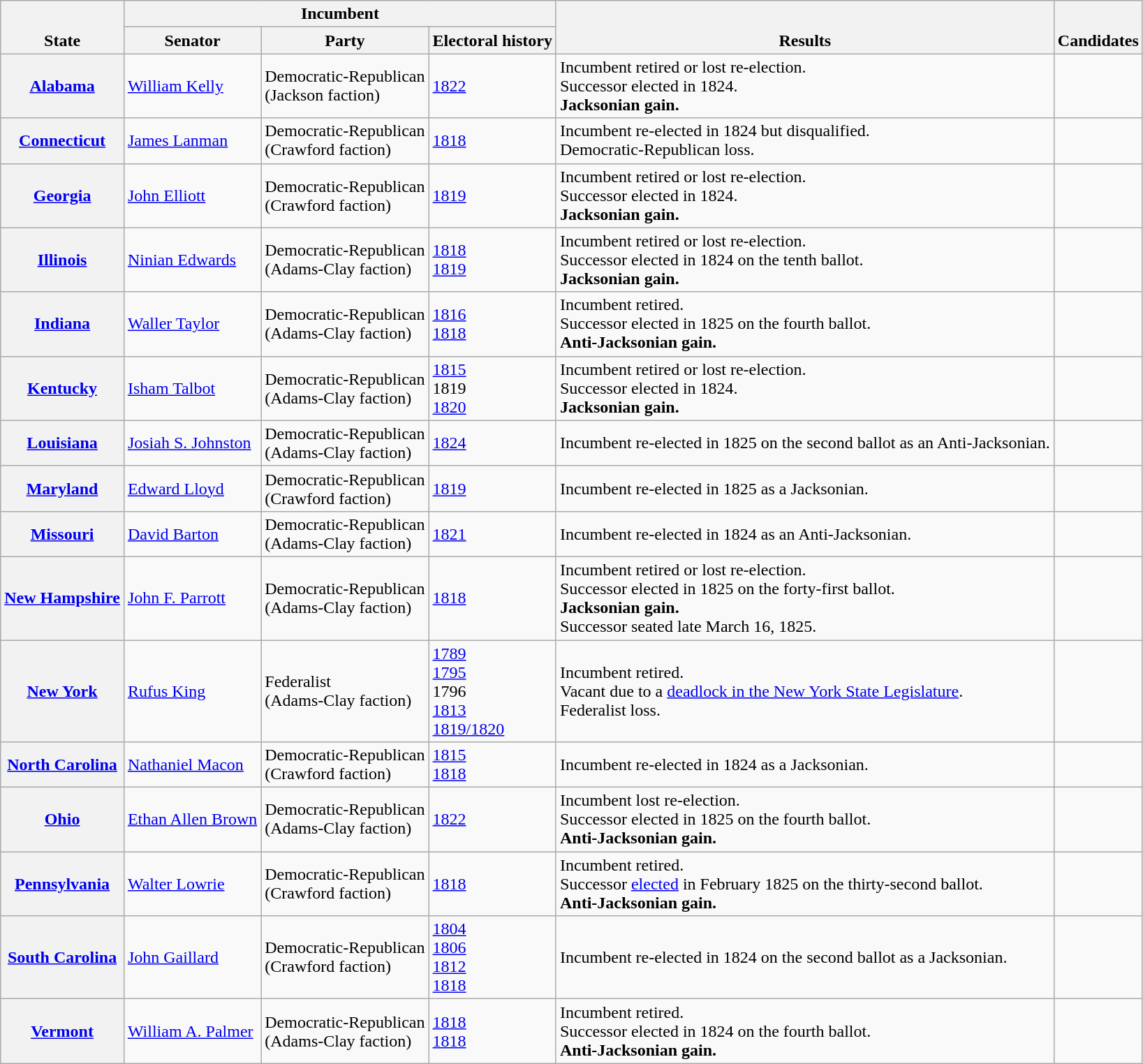<table class=wikitable>
<tr valign=bottom>
<th rowspan=2>State</th>
<th colspan=3>Incumbent</th>
<th rowspan=2>Results</th>
<th rowspan=2>Candidates</th>
</tr>
<tr>
<th>Senator</th>
<th>Party</th>
<th>Electoral history</th>
</tr>
<tr>
<th><a href='#'>Alabama</a></th>
<td><a href='#'>William Kelly</a></td>
<td>Democratic-Republican<br>(Jackson faction)</td>
<td><a href='#'>1822 </a></td>
<td>Incumbent retired or lost re-election.<br>Successor elected in 1824.<br><strong>Jacksonian gain.</strong></td>
<td nowrap></td>
</tr>
<tr>
<th><a href='#'>Connecticut</a></th>
<td><a href='#'>James Lanman</a></td>
<td>Democratic-Republican<br>(Crawford faction)</td>
<td><a href='#'>1818</a></td>
<td>Incumbent re-elected in 1824 but disqualified.<br>Democratic-Republican loss.</td>
<td nowrap></td>
</tr>
<tr>
<th><a href='#'>Georgia</a></th>
<td><a href='#'>John Elliott</a></td>
<td>Democratic-Republican<br>(Crawford faction)</td>
<td><a href='#'>1819</a></td>
<td>Incumbent retired or lost re-election.<br>Successor elected in 1824.<br><strong>Jacksonian gain.</strong></td>
<td nowrap></td>
</tr>
<tr>
<th><a href='#'>Illinois</a></th>
<td><a href='#'>Ninian Edwards</a></td>
<td>Democratic-Republican<br>(Adams-Clay faction)</td>
<td><a href='#'>1818</a><br><a href='#'>1819</a></td>
<td>Incumbent retired or lost re-election.<br>Successor elected in 1824 on the tenth ballot.<br><strong>Jacksonian gain.</strong></td>
<td nowrap></td>
</tr>
<tr>
<th><a href='#'>Indiana</a></th>
<td><a href='#'>Waller Taylor</a></td>
<td>Democratic-Republican<br>(Adams-Clay faction)</td>
<td><a href='#'>1816</a><br><a href='#'>1818</a></td>
<td>Incumbent retired.<br>Successor elected in 1825 on the fourth ballot.<br><strong>Anti-Jacksonian gain.</strong></td>
<td nowrap></td>
</tr>
<tr>
<th><a href='#'>Kentucky</a></th>
<td><a href='#'>Isham Talbot</a></td>
<td>Democratic-Republican<br>(Adams-Clay faction)</td>
<td><a href='#'>1815 </a><br>1819 <br><a href='#'>1820 </a></td>
<td>Incumbent retired or lost re-election.<br>Successor elected in 1824.<br><strong>Jacksonian gain.</strong></td>
<td nowrap></td>
</tr>
<tr>
<th><a href='#'>Louisiana</a></th>
<td><a href='#'>Josiah S. Johnston</a></td>
<td>Democratic-Republican<br>(Adams-Clay faction)</td>
<td><a href='#'>1824</a></td>
<td>Incumbent re-elected in 1825 on the second ballot as an Anti-Jacksonian.</td>
<td nowrap></td>
</tr>
<tr>
<th><a href='#'>Maryland</a></th>
<td><a href='#'>Edward Lloyd</a></td>
<td>Democratic-Republican<br>(Crawford faction)</td>
<td><a href='#'>1819</a></td>
<td>Incumbent re-elected in 1825 as a Jacksonian.</td>
<td nowrap></td>
</tr>
<tr>
<th><a href='#'>Missouri</a></th>
<td><a href='#'>David Barton</a></td>
<td>Democratic-Republican<br>(Adams-Clay faction)</td>
<td><a href='#'>1821</a></td>
<td>Incumbent re-elected in 1824 as an Anti-Jacksonian.</td>
<td nowrap></td>
</tr>
<tr>
<th><a href='#'>New Hampshire</a></th>
<td><a href='#'>John F. Parrott</a></td>
<td>Democratic-Republican<br>(Adams-Clay faction)</td>
<td><a href='#'>1818</a></td>
<td>Incumbent retired or lost re-election.<br>Successor elected in 1825 on the forty-first ballot.<br><strong>Jacksonian gain.</strong><br>Successor seated late March 16, 1825.</td>
<td nowrap></td>
</tr>
<tr>
<th><a href='#'>New York</a></th>
<td><a href='#'>Rufus King</a></td>
<td>Federalist<br>(Adams-Clay faction)</td>
<td><a href='#'>1789</a><br><a href='#'>1795</a><br>1796 <br><a href='#'>1813</a><br><a href='#'>1819/1820</a></td>
<td>Incumbent retired.<br>Vacant due to a <a href='#'>deadlock in the New York State Legislature</a>.<br>Federalist loss.</td>
<td></td>
</tr>
<tr>
<th><a href='#'>North Carolina</a></th>
<td><a href='#'>Nathaniel Macon</a></td>
<td>Democratic-Republican<br>(Crawford faction)</td>
<td><a href='#'>1815 </a><br><a href='#'>1818</a></td>
<td>Incumbent re-elected in 1824 as a Jacksonian.</td>
<td nowrap></td>
</tr>
<tr>
<th><a href='#'>Ohio</a></th>
<td><a href='#'>Ethan Allen Brown</a></td>
<td>Democratic-Republican<br>(Adams-Clay faction)</td>
<td><a href='#'>1822 </a></td>
<td>Incumbent lost re-election.<br>Successor elected in 1825 on the fourth ballot.<br><strong>Anti-Jacksonian gain.</strong></td>
<td nowrap></td>
</tr>
<tr>
<th><a href='#'>Pennsylvania</a></th>
<td><a href='#'>Walter Lowrie</a></td>
<td>Democratic-Republican<br>(Crawford faction)</td>
<td><a href='#'>1818</a></td>
<td>Incumbent retired.<br>Successor <a href='#'>elected</a> in February 1825 on the thirty-second ballot.<br><strong>Anti-Jacksonian gain.</strong></td>
<td nowrap></td>
</tr>
<tr>
<th><a href='#'>South Carolina</a></th>
<td><a href='#'>John Gaillard</a></td>
<td>Democratic-Republican<br>(Crawford faction)</td>
<td><a href='#'>1804 </a><br><a href='#'>1806</a><br><a href='#'>1812</a><br><a href='#'>1818</a></td>
<td>Incumbent re-elected in 1824 on the second ballot as a Jacksonian.</td>
<td nowrap></td>
</tr>
<tr>
<th><a href='#'>Vermont</a></th>
<td><a href='#'>William A. Palmer</a></td>
<td>Democratic-Republican<br>(Adams-Clay faction)</td>
<td><a href='#'>1818 </a><br><a href='#'>1818</a></td>
<td>Incumbent retired.<br>Successor elected in 1824 on the fourth ballot.<br><strong>Anti-Jacksonian gain.</strong></td>
<td nowrap></td>
</tr>
</table>
